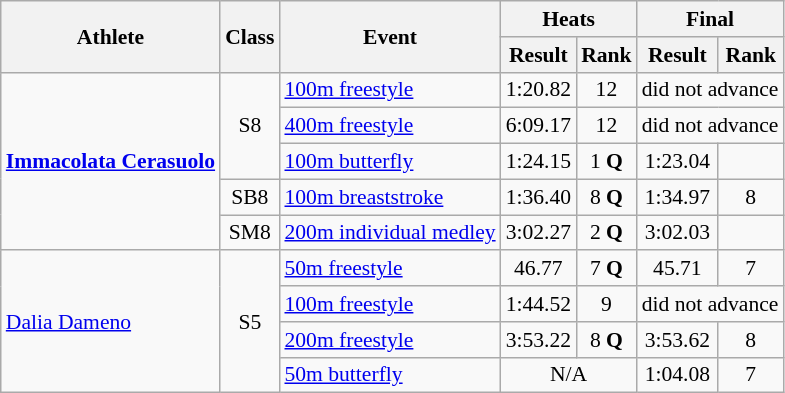<table class=wikitable style="font-size:90%">
<tr>
<th rowspan="2">Athlete</th>
<th rowspan="2">Class</th>
<th rowspan="2">Event</th>
<th colspan="2">Heats</th>
<th colspan="2">Final</th>
</tr>
<tr>
<th>Result</th>
<th>Rank</th>
<th>Result</th>
<th>Rank</th>
</tr>
<tr>
<td rowspan="5"><strong><a href='#'>Immacolata Cerasuolo</a></strong></td>
<td rowspan="3" style="text-align:center;">S8</td>
<td><a href='#'>100m freestyle</a></td>
<td style="text-align:center;">1:20.82</td>
<td style="text-align:center;">12</td>
<td style="text-align:center;" colspan="2">did not advance</td>
</tr>
<tr>
<td><a href='#'>400m freestyle</a></td>
<td style="text-align:center;">6:09.17</td>
<td style="text-align:center;">12</td>
<td style="text-align:center;" colspan="2">did not advance</td>
</tr>
<tr>
<td><a href='#'>100m butterfly</a></td>
<td style="text-align:center;">1:24.15</td>
<td style="text-align:center;">1 <strong>Q</strong></td>
<td style="text-align:center;">1:23.04</td>
<td style="text-align:center;"></td>
</tr>
<tr>
<td style="text-align:center;">SB8</td>
<td><a href='#'>100m breaststroke</a></td>
<td style="text-align:center;">1:36.40</td>
<td style="text-align:center;">8 <strong>Q</strong></td>
<td style="text-align:center;">1:34.97</td>
<td style="text-align:center;">8</td>
</tr>
<tr>
<td style="text-align:center;">SM8</td>
<td><a href='#'>200m individual medley</a></td>
<td style="text-align:center;">3:02.27</td>
<td style="text-align:center;">2 <strong>Q</strong></td>
<td style="text-align:center;">3:02.03</td>
<td style="text-align:center;"></td>
</tr>
<tr>
<td rowspan="4"><a href='#'>Dalia Dameno</a></td>
<td rowspan="4" style="text-align:center;">S5</td>
<td><a href='#'>50m freestyle</a></td>
<td style="text-align:center;">46.77</td>
<td style="text-align:center;">7 <strong>Q</strong></td>
<td style="text-align:center;">45.71</td>
<td style="text-align:center;">7</td>
</tr>
<tr>
<td><a href='#'>100m freestyle</a></td>
<td style="text-align:center;">1:44.52</td>
<td style="text-align:center;">9</td>
<td style="text-align:center;" colspan="2">did not advance</td>
</tr>
<tr>
<td><a href='#'>200m freestyle</a></td>
<td style="text-align:center;">3:53.22</td>
<td style="text-align:center;">8 <strong>Q</strong></td>
<td style="text-align:center;">3:53.62</td>
<td style="text-align:center;">8</td>
</tr>
<tr>
<td><a href='#'>50m butterfly</a></td>
<td style="text-align:center;" colspan="2">N/A</td>
<td style="text-align:center;">1:04.08</td>
<td style="text-align:center;">7</td>
</tr>
</table>
